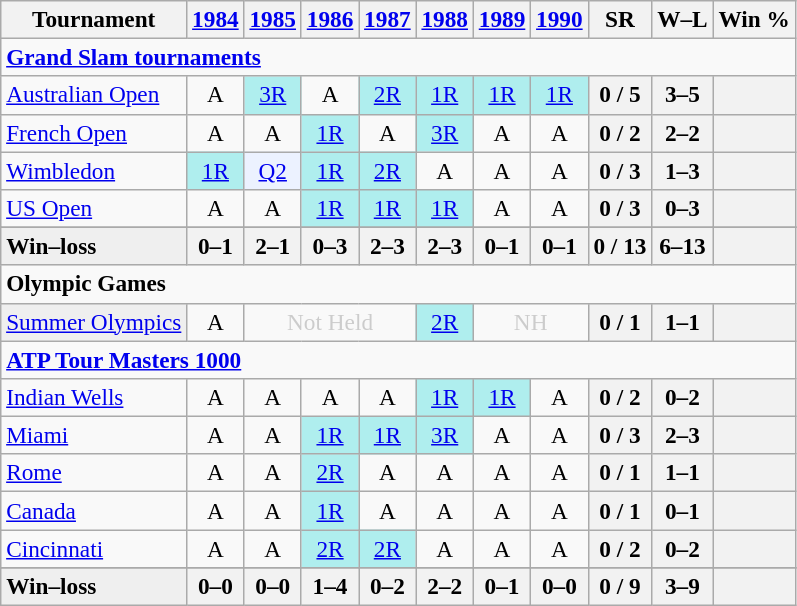<table class=wikitable style="text-align:center; font-size:97%">
<tr>
<th>Tournament</th>
<th><a href='#'>1984</a></th>
<th><a href='#'>1985</a></th>
<th><a href='#'>1986</a></th>
<th><a href='#'>1987</a></th>
<th><a href='#'>1988</a></th>
<th><a href='#'>1989</a></th>
<th><a href='#'>1990</a></th>
<th>SR</th>
<th>W–L</th>
<th>Win %</th>
</tr>
<tr>
<td colspan=23 align=left><strong><a href='#'>Grand Slam tournaments</a></strong></td>
</tr>
<tr>
<td align=left><a href='#'>Australian Open</a></td>
<td>A</td>
<td bgcolor=afeeee><a href='#'>3R</a></td>
<td>A</td>
<td bgcolor=afeeee><a href='#'>2R</a></td>
<td bgcolor=afeeee><a href='#'>1R</a></td>
<td bgcolor=afeeee><a href='#'>1R</a></td>
<td bgcolor=afeeee><a href='#'>1R</a></td>
<th>0 / 5</th>
<th>3–5</th>
<th></th>
</tr>
<tr>
<td align=left><a href='#'>French Open</a></td>
<td>A</td>
<td>A</td>
<td bgcolor=afeeee><a href='#'>1R</a></td>
<td>A</td>
<td bgcolor=afeeee><a href='#'>3R</a></td>
<td>A</td>
<td>A</td>
<th>0 / 2</th>
<th>2–2</th>
<th></th>
</tr>
<tr>
<td align=left><a href='#'>Wimbledon</a></td>
<td bgcolor=afeeee><a href='#'>1R</a></td>
<td bgcolor=ecf2ff><a href='#'>Q2</a></td>
<td bgcolor=afeeee><a href='#'>1R</a></td>
<td bgcolor=afeeee><a href='#'>2R</a></td>
<td>A</td>
<td>A</td>
<td>A</td>
<th>0 / 3</th>
<th>1–3</th>
<th></th>
</tr>
<tr>
<td align=left><a href='#'>US Open</a></td>
<td>A</td>
<td>A</td>
<td bgcolor=afeeee><a href='#'>1R</a></td>
<td bgcolor=afeeee><a href='#'>1R</a></td>
<td bgcolor=afeeee><a href='#'>1R</a></td>
<td>A</td>
<td>A</td>
<th>0 / 3</th>
<th>0–3</th>
<th></th>
</tr>
<tr>
</tr>
<tr style=font-weight:bold;background:#efefef>
<td style=text-align:left>Win–loss</td>
<th>0–1</th>
<th>2–1</th>
<th>0–3</th>
<th>2–3</th>
<th>2–3</th>
<th>0–1</th>
<th>0–1</th>
<th>0 / 13</th>
<th>6–13</th>
<th></th>
</tr>
<tr>
<td colspan=22 align=left><strong>Olympic Games</strong></td>
</tr>
<tr>
<td style=background:#EFEFEF align=left><a href='#'>Summer Olympics</a></td>
<td>A</td>
<td colspan=3 style=color:#cccccc>Not Held</td>
<td style=background:#afeeee><a href='#'>2R</a></td>
<td colspan=2 style=color:#cccccc>NH</td>
<th>0 / 1</th>
<th>1–1</th>
<th></th>
</tr>
<tr>
<td colspan=25 style=text-align:left><strong><a href='#'>ATP Tour Masters 1000</a></strong></td>
</tr>
<tr>
<td align=left><a href='#'>Indian Wells</a></td>
<td>A</td>
<td>A</td>
<td>A</td>
<td>A</td>
<td bgcolor=afeeee><a href='#'>1R</a></td>
<td bgcolor=afeeee><a href='#'>1R</a></td>
<td>A</td>
<th>0 / 2</th>
<th>0–2</th>
<th></th>
</tr>
<tr>
<td align=left><a href='#'>Miami</a></td>
<td>A</td>
<td>A</td>
<td bgcolor=afeeee><a href='#'>1R</a></td>
<td bgcolor=afeeee><a href='#'>1R</a></td>
<td bgcolor=afeeee><a href='#'>3R</a></td>
<td>A</td>
<td>A</td>
<th>0 / 3</th>
<th>2–3</th>
<th></th>
</tr>
<tr>
<td align=left><a href='#'>Rome</a></td>
<td>A</td>
<td>A</td>
<td bgcolor=afeeee><a href='#'>2R</a></td>
<td>A</td>
<td>A</td>
<td>A</td>
<td>A</td>
<th>0 / 1</th>
<th>1–1</th>
<th></th>
</tr>
<tr>
<td align=left><a href='#'>Canada</a></td>
<td>A</td>
<td>A</td>
<td bgcolor=afeeee><a href='#'>1R</a></td>
<td>A</td>
<td>A</td>
<td>A</td>
<td>A</td>
<th>0 / 1</th>
<th>0–1</th>
<th></th>
</tr>
<tr>
<td align=left><a href='#'>Cincinnati</a></td>
<td>A</td>
<td>A</td>
<td bgcolor=afeeee><a href='#'>2R</a></td>
<td bgcolor=afeeee><a href='#'>2R</a></td>
<td>A</td>
<td>A</td>
<td>A</td>
<th>0 / 2</th>
<th>0–2</th>
<th></th>
</tr>
<tr>
</tr>
<tr style=font-weight:bold;background:#efefef>
<td style=text-align:left>Win–loss</td>
<th>0–0</th>
<th>0–0</th>
<th>1–4</th>
<th>0–2</th>
<th>2–2</th>
<th>0–1</th>
<th>0–0</th>
<th>0 / 9</th>
<th>3–9</th>
<th></th>
</tr>
</table>
